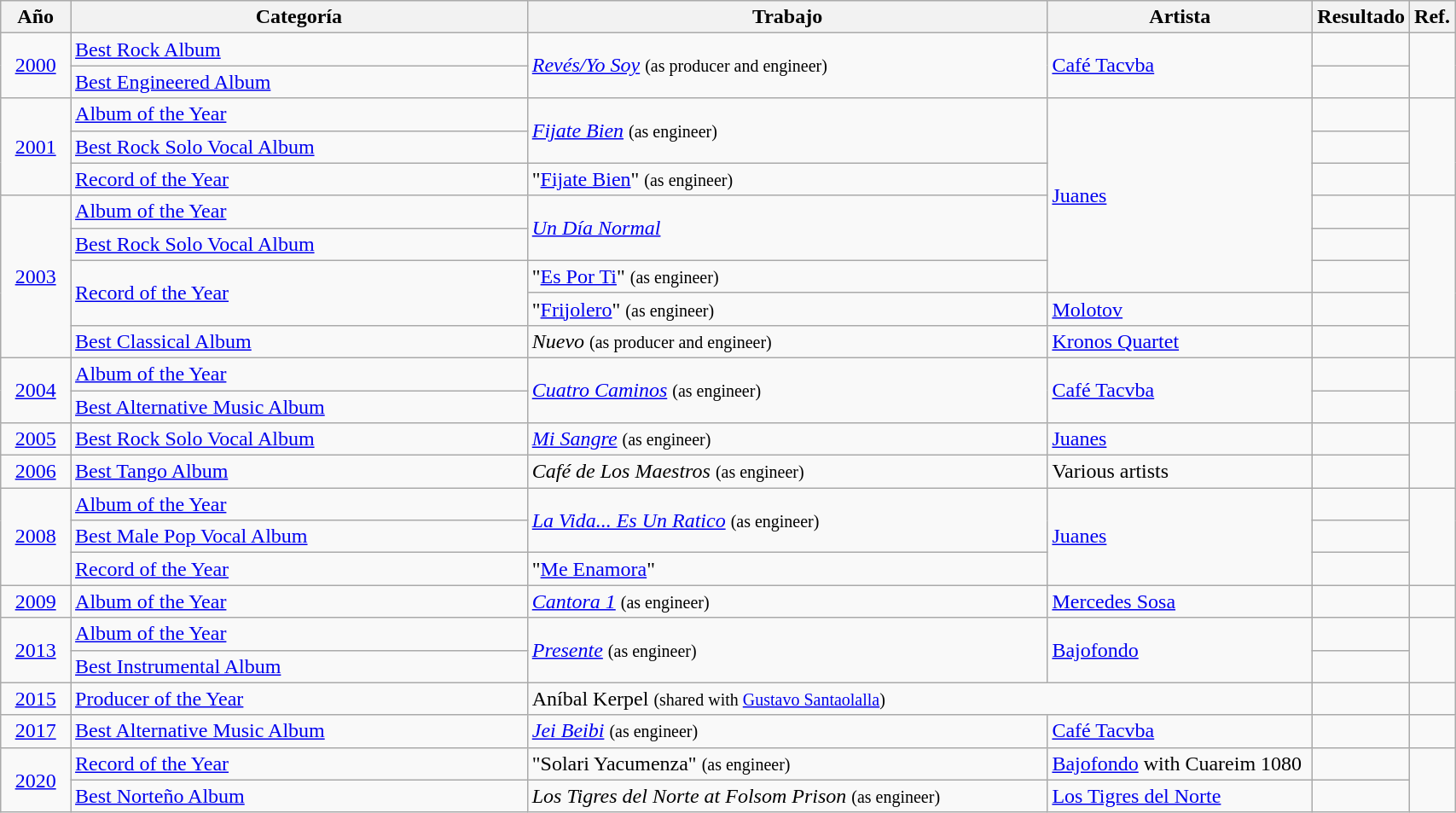<table class="wikitable" style="width:90%;">
<tr>
<th width=5%>Año</th>
<th style="width:35%;">Categoría</th>
<th style="width:40%;">Trabajo</th>
<th style="width:25%;">Artista</th>
<th style="width:15%;">Resultado</th>
<th style="width:10%;">Ref.</th>
</tr>
<tr>
<td style="text-align:center;" rowspan="2"><a href='#'>2000</a></td>
<td><a href='#'>Best Rock Album</a></td>
<td rowspan="2"><em><a href='#'>Revés/Yo Soy</a></em> <small>(as producer and engineer)</small></td>
<td rowspan="2"><a href='#'>Café Tacvba</a></td>
<td></td>
<td rowspan="2"></td>
</tr>
<tr>
<td><a href='#'>Best Engineered Album</a></td>
<td></td>
</tr>
<tr>
<td rowspan="3" style="text-align:center;"><a href='#'>2001</a></td>
<td><a href='#'>Album of the Year</a></td>
<td rowspan="2"><em><a href='#'>Fijate Bien</a></em> <small>(as engineer)</small></td>
<td rowspan="6"><a href='#'>Juanes</a></td>
<td></td>
<td rowspan="3"></td>
</tr>
<tr>
<td><a href='#'>Best Rock Solo Vocal Album</a></td>
<td></td>
</tr>
<tr>
<td><a href='#'>Record of the Year</a></td>
<td>"<a href='#'>Fijate Bien</a>" <small>(as engineer)</small></td>
<td></td>
</tr>
<tr>
<td rowspan="5" style="text-align:center;"><a href='#'>2003</a></td>
<td><a href='#'>Album of the Year</a></td>
<td rowspan="2"><em><a href='#'>Un Día Normal</a></em></td>
<td></td>
<td rowspan="5"></td>
</tr>
<tr>
<td><a href='#'>Best Rock Solo Vocal Album</a></td>
<td></td>
</tr>
<tr>
<td rowspan="2"><a href='#'>Record of the Year</a></td>
<td>"<a href='#'>Es Por Ti</a>" <small>(as engineer)</small></td>
<td></td>
</tr>
<tr>
<td>"<a href='#'>Frijolero</a>" <small>(as engineer)</small></td>
<td><a href='#'>Molotov</a></td>
<td></td>
</tr>
<tr>
<td><a href='#'>Best Classical Album</a></td>
<td><em>Nuevo</em> <small>(as producer and engineer)</small></td>
<td><a href='#'>Kronos Quartet</a></td>
<td></td>
</tr>
<tr>
<td rowspan="2" style="text-align:center;"><a href='#'>2004</a></td>
<td><a href='#'>Album of the Year</a></td>
<td rowspan="2"><em><a href='#'>Cuatro Caminos</a></em> <small>(as engineer)</small></td>
<td rowspan="2"><a href='#'>Café Tacvba</a></td>
<td></td>
<td rowspan="2"></td>
</tr>
<tr>
<td><a href='#'>Best Alternative Music Album</a></td>
<td></td>
</tr>
<tr>
<td style="text-align:center;"><a href='#'>2005</a></td>
<td><a href='#'>Best Rock Solo Vocal Album</a></td>
<td><em><a href='#'>Mi Sangre</a></em> <small>(as engineer)</small></td>
<td><a href='#'>Juanes</a></td>
<td></td>
</tr>
<tr>
<td style="text-align:center;"><a href='#'>2006</a></td>
<td><a href='#'>Best Tango Album</a></td>
<td><em>Café de Los Maestros</em> <small>(as engineer)</small></td>
<td>Various artists</td>
<td></td>
</tr>
<tr>
<td rowspan="3" style="text-align:center;"><a href='#'>2008</a></td>
<td><a href='#'>Album of the Year</a></td>
<td rowspan="2"><em><a href='#'>La Vida... Es Un Ratico</a></em> <small>(as engineer)</small></td>
<td rowspan="3"><a href='#'>Juanes</a></td>
<td></td>
<td rowspan="3"></td>
</tr>
<tr>
<td><a href='#'>Best Male Pop Vocal Album</a></td>
<td></td>
</tr>
<tr>
<td><a href='#'>Record of the Year</a></td>
<td>"<a href='#'>Me Enamora</a>"</td>
<td></td>
</tr>
<tr>
<td style="text-align:center;"><a href='#'>2009</a></td>
<td><a href='#'>Album of the Year</a></td>
<td><em><a href='#'>Cantora 1</a></em> <small>(as engineer)</small></td>
<td><a href='#'>Mercedes Sosa</a></td>
<td></td>
<td></td>
</tr>
<tr>
<td rowspan="2" style="text-align:center;"><a href='#'>2013</a></td>
<td><a href='#'>Album of the Year</a></td>
<td rowspan="2"><em><a href='#'>Presente</a></em> <small>(as engineer)</small></td>
<td rowspan="2"><a href='#'>Bajofondo</a></td>
<td></td>
<td rowspan="2"></td>
</tr>
<tr>
<td><a href='#'>Best Instrumental Album</a></td>
<td></td>
</tr>
<tr>
<td style="text-align:center;"><a href='#'>2015</a></td>
<td><a href='#'>Producer of the Year</a></td>
<td colspan="2">Aníbal Kerpel <small>(shared with <a href='#'>Gustavo Santaolalla</a>)</small></td>
<td></td>
<td></td>
</tr>
<tr>
<td style="text-align:center;"><a href='#'>2017</a></td>
<td><a href='#'>Best Alternative Music Album</a></td>
<td><em><a href='#'>Jei Beibi</a></em> <small>(as engineer)</small></td>
<td><a href='#'>Café Tacvba</a></td>
<td></td>
<td></td>
</tr>
<tr>
<td rowspan="2" style="text-align:center;"><a href='#'>2020</a></td>
<td><a href='#'>Record of the Year</a></td>
<td>"Solari Yacumenza" <small>(as engineer)</small></td>
<td><a href='#'>Bajofondo</a> with Cuareim 1080</td>
<td></td>
<td rowspan="2"></td>
</tr>
<tr>
<td><a href='#'>Best Norteño Album</a></td>
<td><em>Los Tigres del Norte at Folsom Prison</em> <small>(as engineer)</small></td>
<td><a href='#'>Los Tigres del Norte</a></td>
<td></td>
</tr>
</table>
